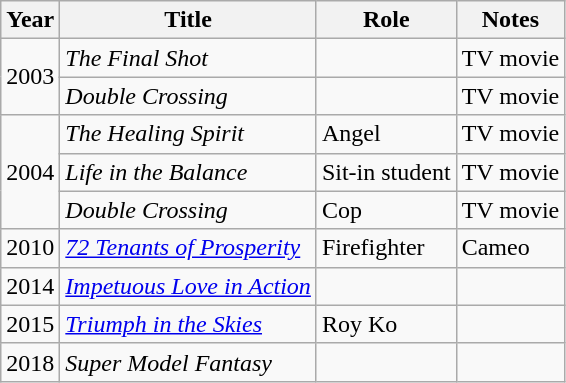<table class="wikitable plainrowheaders sortable">
<tr>
<th>Year</th>
<th>Title</th>
<th>Role</th>
<th class="unsortable">Notes</th>
</tr>
<tr>
<td rowspan=2>2003</td>
<td><em>The Final Shot</em></td>
<td></td>
<td>TV movie</td>
</tr>
<tr>
<td><em>Double Crossing</em></td>
<td></td>
<td>TV movie</td>
</tr>
<tr>
<td rowspan=3>2004</td>
<td><em>The Healing Spirit</em></td>
<td>Angel</td>
<td>TV movie</td>
</tr>
<tr>
<td><em>Life in the Balance</em></td>
<td>Sit-in student</td>
<td>TV movie</td>
</tr>
<tr>
<td><em>Double Crossing</em></td>
<td>Cop</td>
<td>TV movie</td>
</tr>
<tr>
<td>2010</td>
<td><em><a href='#'>72 Tenants of Prosperity</a></em></td>
<td>Firefighter</td>
<td>Cameo</td>
</tr>
<tr>
<td>2014</td>
<td><em><a href='#'>Impetuous Love in Action</a></em></td>
<td></td>
<td></td>
</tr>
<tr>
<td>2015</td>
<td><em><a href='#'>Triumph in the Skies</a></em></td>
<td>Roy Ko</td>
<td></td>
</tr>
<tr>
<td>2018</td>
<td><em>Super Model Fantasy</em></td>
<td></td>
<td></td>
</tr>
</table>
